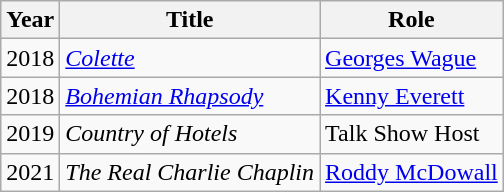<table class="wikitable">
<tr>
<th>Year</th>
<th>Title</th>
<th>Role</th>
</tr>
<tr>
<td>2018</td>
<td><a href='#'><em>Colette</em></a></td>
<td><a href='#'>Georges Wague</a></td>
</tr>
<tr>
<td>2018</td>
<td><a href='#'><em>Bohemian Rhapsody</em></a></td>
<td><a href='#'>Kenny Everett</a></td>
</tr>
<tr>
<td>2019</td>
<td><em>Country of Hotels</em></td>
<td>Talk Show Host</td>
</tr>
<tr>
<td>2021</td>
<td><em>The Real Charlie Chaplin</em></td>
<td><a href='#'>Roddy McDowall</a></td>
</tr>
</table>
